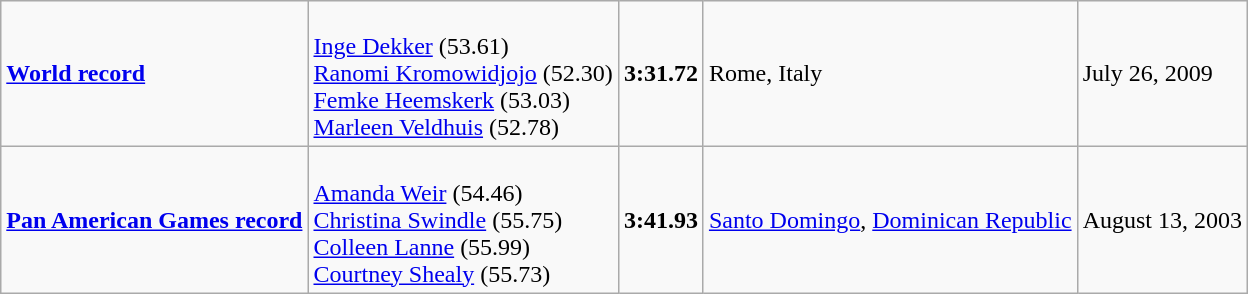<table class="wikitable">
<tr>
<td><strong><a href='#'>World record</a></strong></td>
<td><br><a href='#'>Inge Dekker</a> (53.61)<br><a href='#'>Ranomi Kromowidjojo</a> (52.30)<br><a href='#'>Femke Heemskerk</a> (53.03)<br><a href='#'>Marleen Veldhuis</a> (52.78)</td>
<td><strong>3:31.72</strong></td>
<td>Rome, Italy</td>
<td>July 26, 2009</td>
</tr>
<tr>
<td><strong><a href='#'>Pan American Games record</a></strong></td>
<td><br><a href='#'>Amanda Weir</a> (54.46)<br><a href='#'>Christina Swindle</a> (55.75)<br><a href='#'>Colleen Lanne</a> (55.99)<br><a href='#'>Courtney Shealy</a> (55.73)</td>
<td><strong>3:41.93</strong></td>
<td><a href='#'>Santo Domingo</a>, <a href='#'>Dominican Republic</a></td>
<td>August 13, 2003</td>
</tr>
</table>
